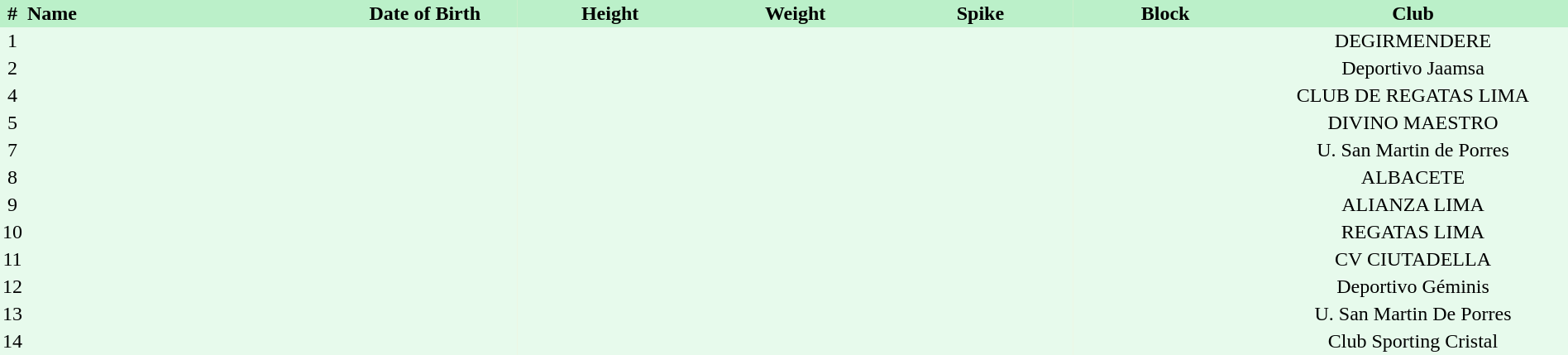<table border=0 cellpadding=2 cellspacing=0  |- bgcolor=#FFECCE style=text-align:center; font-size:90%; width=100%>
<tr bgcolor=#BBF0C9>
<th>#</th>
<th align=left width=20%>Name</th>
<th width=12%>Date of Birth</th>
<th width=12%>Height</th>
<th width=12%>Weight</th>
<th width=12%>Spike</th>
<th width=12%>Block</th>
<th width=20%>Club</th>
</tr>
<tr bgcolor=#E7FAEC>
<td>1</td>
<td align=left></td>
<td align=right></td>
<td></td>
<td></td>
<td></td>
<td></td>
<td>DEGIRMENDERE</td>
</tr>
<tr bgcolor=#E7FAEC>
<td>2</td>
<td align=left></td>
<td align=right></td>
<td></td>
<td></td>
<td></td>
<td></td>
<td>Deportivo Jaamsa</td>
</tr>
<tr bgcolor=#E7FAEC>
<td>4</td>
<td align=left></td>
<td align=right></td>
<td></td>
<td></td>
<td></td>
<td></td>
<td>CLUB DE REGATAS LIMA</td>
</tr>
<tr bgcolor=#E7FAEC>
<td>5</td>
<td align=left></td>
<td align=right></td>
<td></td>
<td></td>
<td></td>
<td></td>
<td>DIVINO MAESTRO</td>
</tr>
<tr bgcolor=#E7FAEC>
<td>7</td>
<td align=left></td>
<td align=right></td>
<td></td>
<td></td>
<td></td>
<td></td>
<td>U. San Martin de Porres</td>
</tr>
<tr bgcolor=#E7FAEC>
<td>8</td>
<td align=left></td>
<td align=right></td>
<td></td>
<td></td>
<td></td>
<td></td>
<td>ALBACETE</td>
</tr>
<tr bgcolor=#E7FAEC>
<td>9</td>
<td align=left></td>
<td align=right></td>
<td></td>
<td></td>
<td></td>
<td></td>
<td>ALIANZA LIMA</td>
</tr>
<tr bgcolor=#E7FAEC>
<td>10</td>
<td align=left></td>
<td align=right></td>
<td></td>
<td></td>
<td></td>
<td></td>
<td>REGATAS LIMA</td>
</tr>
<tr bgcolor=#E7FAEC>
<td>11</td>
<td align=left></td>
<td align=right></td>
<td></td>
<td></td>
<td></td>
<td></td>
<td>CV CIUTADELLA</td>
</tr>
<tr bgcolor=#E7FAEC>
<td>12</td>
<td align=left></td>
<td align=right></td>
<td></td>
<td></td>
<td></td>
<td></td>
<td>Deportivo Géminis</td>
</tr>
<tr bgcolor=#E7FAEC>
<td>13</td>
<td align=left></td>
<td align=right></td>
<td></td>
<td></td>
<td></td>
<td></td>
<td>U. San Martin De Porres</td>
</tr>
<tr bgcolor=#E7FAEC>
<td>14</td>
<td align=left></td>
<td align=right></td>
<td></td>
<td></td>
<td></td>
<td></td>
<td>Club Sporting Cristal</td>
</tr>
</table>
